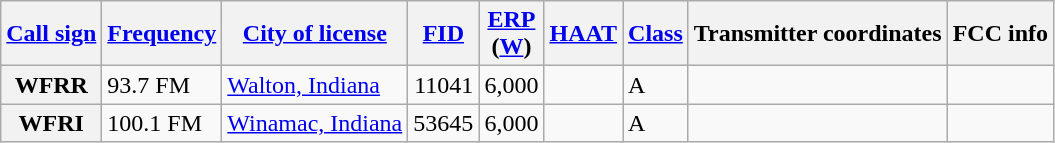<table class="wikitable sortable">
<tr>
<th scope="col"><a href='#'>Call sign</a></th>
<th scope="col" data-sort-type="number"><a href='#'>Frequency</a></th>
<th scope="col"><a href='#'>City of license</a></th>
<th scope="col" data-sort-type="number"><a href='#'>FID</a></th>
<th scope="col" data-sort-type="number"><a href='#'>ERP</a><br>(<a href='#'>W</a>)</th>
<th scope="col" data-sort-type="number"><a href='#'>HAAT</a></th>
<th scope="col"><a href='#'>Class</a></th>
<th scope="col" class="unsortable">Transmitter coordinates</th>
<th scope="col" class="unsortable">FCC info</th>
</tr>
<tr>
<th scope="row">WFRR</th>
<td>93.7 FM</td>
<td><a href='#'>Walton, Indiana</a></td>
<td style="text-align: right;">11041</td>
<td style="text-align: right;">6,000</td>
<td></td>
<td>A</td>
<td></td>
<td></td>
</tr>
<tr>
<th scope="row">WFRI</th>
<td>100.1 FM</td>
<td><a href='#'>Winamac, Indiana</a></td>
<td style="text-align: right;">53645</td>
<td style="text-align: right;">6,000</td>
<td></td>
<td>A</td>
<td></td>
<td></td>
</tr>
</table>
